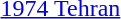<table>
<tr>
<td><a href='#'>1974 Tehran</a></td>
<td></td>
<td></td>
<td></td>
</tr>
</table>
